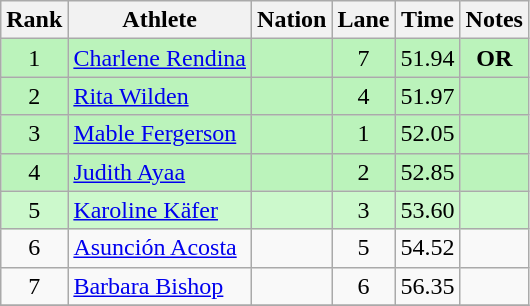<table class="wikitable sortable" style="text-align:center">
<tr>
<th>Rank</th>
<th>Athlete</th>
<th>Nation</th>
<th>Lane</th>
<th>Time</th>
<th>Notes</th>
</tr>
<tr bgcolor=bbf3bb>
<td>1</td>
<td align=left><a href='#'>Charlene Rendina</a></td>
<td align=left></td>
<td>7</td>
<td>51.94</td>
<td><strong>OR</strong></td>
</tr>
<tr bgcolor=bbf3bb>
<td>2</td>
<td align=left><a href='#'>Rita Wilden</a></td>
<td align=left></td>
<td>4</td>
<td>51.97</td>
<td></td>
</tr>
<tr bgcolor=bbf3bb>
<td>3</td>
<td align=left><a href='#'>Mable Fergerson</a></td>
<td align=left></td>
<td>1</td>
<td>52.05</td>
<td></td>
</tr>
<tr bgcolor=bbf3bb>
<td>4</td>
<td align=left><a href='#'>Judith Ayaa</a></td>
<td align=left></td>
<td>2</td>
<td>52.85</td>
<td></td>
</tr>
<tr bgcolor=ccf9cc>
<td>5</td>
<td align=left><a href='#'>Karoline Käfer</a></td>
<td align=left></td>
<td>3</td>
<td>53.60</td>
<td></td>
</tr>
<tr>
<td>6</td>
<td align=left><a href='#'>Asunción Acosta</a></td>
<td align=left></td>
<td>5</td>
<td>54.52</td>
<td></td>
</tr>
<tr>
<td>7</td>
<td align=left><a href='#'>Barbara Bishop</a></td>
<td align=left></td>
<td>6</td>
<td>56.35</td>
<td></td>
</tr>
<tr>
</tr>
</table>
